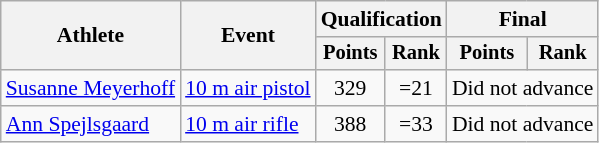<table class="wikitable" style="font-size:90%">
<tr>
<th rowspan="2">Athlete</th>
<th rowspan="2">Event</th>
<th colspan=2>Qualification</th>
<th colspan=2>Final</th>
</tr>
<tr style="font-size:95%">
<th>Points</th>
<th>Rank</th>
<th>Points</th>
<th>Rank</th>
</tr>
<tr align=center>
<td align=left><a href='#'>Susanne Meyerhoff</a></td>
<td align=left><a href='#'>10 m air pistol</a></td>
<td>329</td>
<td>=21</td>
<td colspan=2>Did not advance</td>
</tr>
<tr align=center>
<td align=left><a href='#'>Ann Spejlsgaard</a></td>
<td align=left><a href='#'>10 m air rifle</a></td>
<td>388</td>
<td>=33</td>
<td colspan=2>Did not advance</td>
</tr>
</table>
